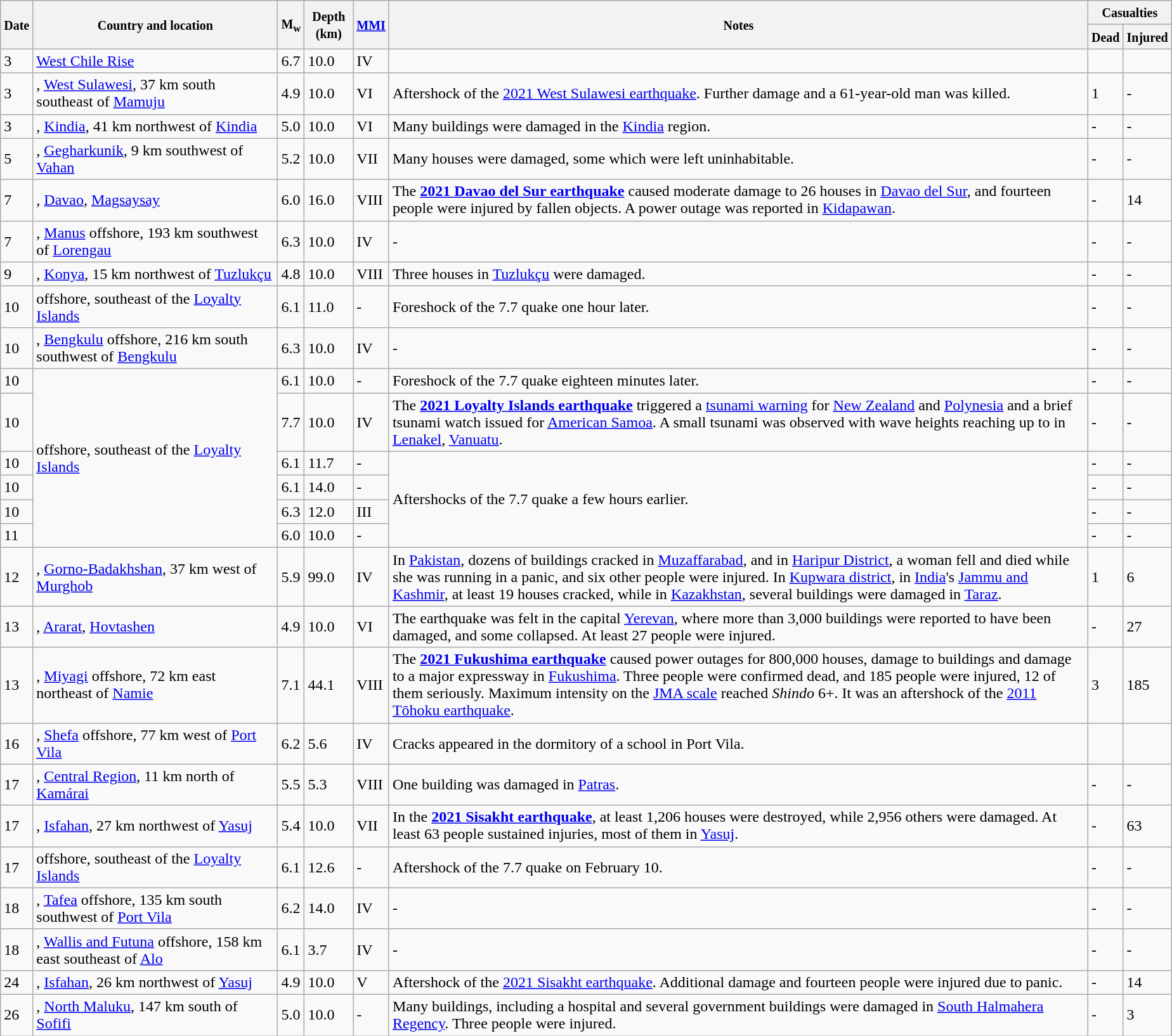<table class="wikitable sortable" style="border:1px black;  margin-left:1em;">
<tr>
<th rowspan="2"><small>Date</small></th>
<th rowspan="2" style="width: 250px"><small>Country and location</small></th>
<th rowspan="2"><small>M<sub>w</sub></small></th>
<th rowspan="2"><small>Depth (km)</small></th>
<th rowspan="2"><small><a href='#'>MMI</a></small></th>
<th rowspan="2" class="unsortable"><small>Notes</small></th>
<th colspan="2"><small>Casualties</small></th>
</tr>
<tr>
<th><small>Dead</small></th>
<th><small>Injured</small></th>
</tr>
<tr>
<td>3</td>
<td> <a href='#'>West Chile Rise</a></td>
<td>6.7</td>
<td>10.0</td>
<td>IV</td>
<td></td>
<td></td>
<td></td>
</tr>
<tr>
<td>3</td>
<td>, <a href='#'>West Sulawesi</a>, 37 km south southeast of <a href='#'>Mamuju</a></td>
<td>4.9</td>
<td>10.0</td>
<td>VI</td>
<td>Aftershock of the <a href='#'>2021 West Sulawesi earthquake</a>. Further damage and a 61-year-old man was killed.</td>
<td>1</td>
<td>-</td>
</tr>
<tr>
<td>3</td>
<td>, <a href='#'>Kindia</a>, 41 km northwest of <a href='#'>Kindia</a></td>
<td>5.0</td>
<td>10.0</td>
<td>VI</td>
<td>Many buildings were damaged in the <a href='#'>Kindia</a> region.</td>
<td>-</td>
<td>-</td>
</tr>
<tr>
<td>5</td>
<td>, <a href='#'>Gegharkunik</a>, 9 km southwest of <a href='#'>Vahan</a></td>
<td>5.2</td>
<td>10.0</td>
<td>VII</td>
<td>Many houses were damaged, some which were left uninhabitable.</td>
<td>-</td>
<td>-</td>
</tr>
<tr>
<td>7</td>
<td>, <a href='#'>Davao</a>, <a href='#'>Magsaysay</a></td>
<td>6.0</td>
<td>16.0</td>
<td>VIII</td>
<td>The <strong><a href='#'>2021 Davao del Sur earthquake</a></strong> caused moderate damage to 26 houses in <a href='#'>Davao del Sur</a>, and fourteen people were injured by fallen objects. A power outage was reported in <a href='#'>Kidapawan</a>.</td>
<td>-</td>
<td>14</td>
</tr>
<tr>
<td>7</td>
<td>, <a href='#'>Manus</a> offshore, 193 km southwest of <a href='#'>Lorengau</a></td>
<td>6.3</td>
<td>10.0</td>
<td>IV</td>
<td>-</td>
<td>-</td>
<td>-</td>
</tr>
<tr>
<td>9</td>
<td>, <a href='#'>Konya</a>, 15 km northwest of <a href='#'>Tuzlukçu</a></td>
<td>4.8</td>
<td>10.0</td>
<td>VIII</td>
<td>Three houses in <a href='#'>Tuzlukçu</a> were damaged.</td>
<td>-</td>
<td>-</td>
</tr>
<tr>
<td>10</td>
<td> offshore, southeast of the <a href='#'>Loyalty Islands</a></td>
<td>6.1</td>
<td>11.0</td>
<td>-</td>
<td>Foreshock of the 7.7 quake one hour later.</td>
<td>-</td>
<td>-</td>
</tr>
<tr>
<td>10</td>
<td>, <a href='#'>Bengkulu</a> offshore, 216 km south southwest of <a href='#'>Bengkulu</a></td>
<td>6.3</td>
<td>10.0</td>
<td>IV</td>
<td>-</td>
<td>-</td>
<td>-</td>
</tr>
<tr>
<td>10</td>
<td rowspan=6> offshore, southeast of the <a href='#'>Loyalty Islands</a></td>
<td>6.1</td>
<td>10.0</td>
<td>-</td>
<td>Foreshock of the 7.7 quake eighteen minutes later.</td>
<td>-</td>
<td>-</td>
</tr>
<tr>
<td>10</td>
<td>7.7</td>
<td>10.0</td>
<td>IV</td>
<td>The <strong><a href='#'>2021 Loyalty Islands earthquake</a></strong> triggered a <a href='#'>tsunami warning</a> for <a href='#'>New Zealand</a> and <a href='#'>Polynesia</a> and a brief tsunami watch issued for <a href='#'>American Samoa</a>. A small tsunami was observed with wave heights reaching up to  in <a href='#'>Lenakel</a>, <a href='#'>Vanuatu</a>.</td>
<td>-</td>
<td>-</td>
</tr>
<tr>
<td>10</td>
<td>6.1</td>
<td>11.7</td>
<td>-</td>
<td rowspan=4>Aftershocks of the 7.7 quake a few hours earlier.</td>
<td>-</td>
<td>-</td>
</tr>
<tr>
<td>10</td>
<td>6.1</td>
<td>14.0</td>
<td>-</td>
<td>-</td>
<td>-</td>
</tr>
<tr>
<td>10</td>
<td>6.3</td>
<td>12.0</td>
<td>III</td>
<td>-</td>
<td>-</td>
</tr>
<tr>
<td>11</td>
<td>6.0</td>
<td>10.0</td>
<td>-</td>
<td>-</td>
<td>-</td>
</tr>
<tr>
<td>12</td>
<td>, <a href='#'>Gorno-Badakhshan</a>, 37 km west of <a href='#'>Murghob</a></td>
<td>5.9</td>
<td>99.0</td>
<td>IV</td>
<td>In <a href='#'>Pakistan</a>, dozens of buildings cracked in <a href='#'>Muzaffarabad</a>, and in <a href='#'>Haripur District</a>, a woman fell and died while she was running in a panic, and six other people were injured. In <a href='#'>Kupwara district</a>, in <a href='#'>India</a>'s <a href='#'>Jammu and Kashmir</a>, at least 19 houses cracked, while in <a href='#'>Kazakhstan</a>, several buildings were damaged in <a href='#'>Taraz</a>.</td>
<td>1</td>
<td>6</td>
</tr>
<tr>
<td>13</td>
<td>, <a href='#'>Ararat</a>, <a href='#'>Hovtashen</a></td>
<td>4.9</td>
<td>10.0</td>
<td>VI</td>
<td>The earthquake was felt in the capital <a href='#'>Yerevan</a>, where more than 3,000 buildings were reported to have been damaged, and some collapsed. At least 27 people were injured.</td>
<td>-</td>
<td>27</td>
</tr>
<tr>
<td>13</td>
<td>, <a href='#'>Miyagi</a> offshore, 72 km east northeast of <a href='#'>Namie</a></td>
<td>7.1</td>
<td>44.1</td>
<td>VIII</td>
<td>The <strong><a href='#'>2021 Fukushima earthquake</a></strong> caused power outages for 800,000 houses, damage to buildings and damage to a major expressway in <a href='#'>Fukushima</a>. Three people were confirmed dead, and 185 people were injured, 12 of them seriously. Maximum intensity on the <a href='#'>JMA scale</a> reached <em>Shindo</em> 6+. It was an aftershock of the <a href='#'>2011 Tōhoku earthquake</a>.</td>
<td>3</td>
<td>185</td>
</tr>
<tr>
<td>16</td>
<td>, <a href='#'>Shefa</a> offshore, 77 km west of <a href='#'>Port Vila</a></td>
<td>6.2</td>
<td>5.6</td>
<td>IV</td>
<td>Cracks appeared in the dormitory of a school in Port Vila.</td>
<td></td>
<td></td>
</tr>
<tr>
<td>17</td>
<td>, <a href='#'>Central Region</a>, 11 km north of <a href='#'>Kamárai</a></td>
<td>5.5</td>
<td>5.3</td>
<td>VIII</td>
<td>One building was damaged in <a href='#'>Patras</a>.</td>
<td>-</td>
<td>-</td>
</tr>
<tr>
<td>17</td>
<td>, <a href='#'>Isfahan</a>, 27 km northwest of <a href='#'>Yasuj</a></td>
<td>5.4</td>
<td>10.0</td>
<td>VII</td>
<td>In the <strong><a href='#'>2021 Sisakht earthquake</a></strong>, at least 1,206 houses were destroyed, while 2,956 others were damaged. At least 63 people sustained injuries, most of them in <a href='#'>Yasuj</a>.</td>
<td>-</td>
<td>63</td>
</tr>
<tr>
<td>17</td>
<td> offshore, southeast of the <a href='#'>Loyalty Islands</a></td>
<td>6.1</td>
<td>12.6</td>
<td>-</td>
<td>Aftershock of the 7.7 quake on February 10.</td>
<td>-</td>
<td>-</td>
</tr>
<tr>
<td>18</td>
<td>, <a href='#'>Tafea</a> offshore, 135 km south southwest of <a href='#'>Port Vila</a></td>
<td>6.2</td>
<td>14.0</td>
<td>IV</td>
<td>-</td>
<td>-</td>
<td>-</td>
</tr>
<tr>
<td>18</td>
<td>, <a href='#'>Wallis and Futuna</a> offshore, 158 km east southeast of <a href='#'>Alo</a></td>
<td>6.1</td>
<td>3.7</td>
<td>IV</td>
<td>-</td>
<td>-</td>
<td>-</td>
</tr>
<tr>
<td>24</td>
<td>, <a href='#'>Isfahan</a>, 26 km northwest of <a href='#'>Yasuj</a></td>
<td>4.9</td>
<td>10.0</td>
<td>V</td>
<td>Aftershock of the <a href='#'>2021 Sisakht earthquake</a>. Additional damage and fourteen people were injured due to panic.</td>
<td>-</td>
<td>14</td>
</tr>
<tr>
<td>26</td>
<td>, <a href='#'>North Maluku</a>, 147 km south of <a href='#'>Sofifi</a></td>
<td>5.0</td>
<td>10.0</td>
<td>-</td>
<td>Many buildings, including a hospital and several government buildings were damaged in <a href='#'>South Halmahera Regency</a>. Three people were injured.</td>
<td>-</td>
<td>3</td>
</tr>
<tr>
</tr>
</table>
